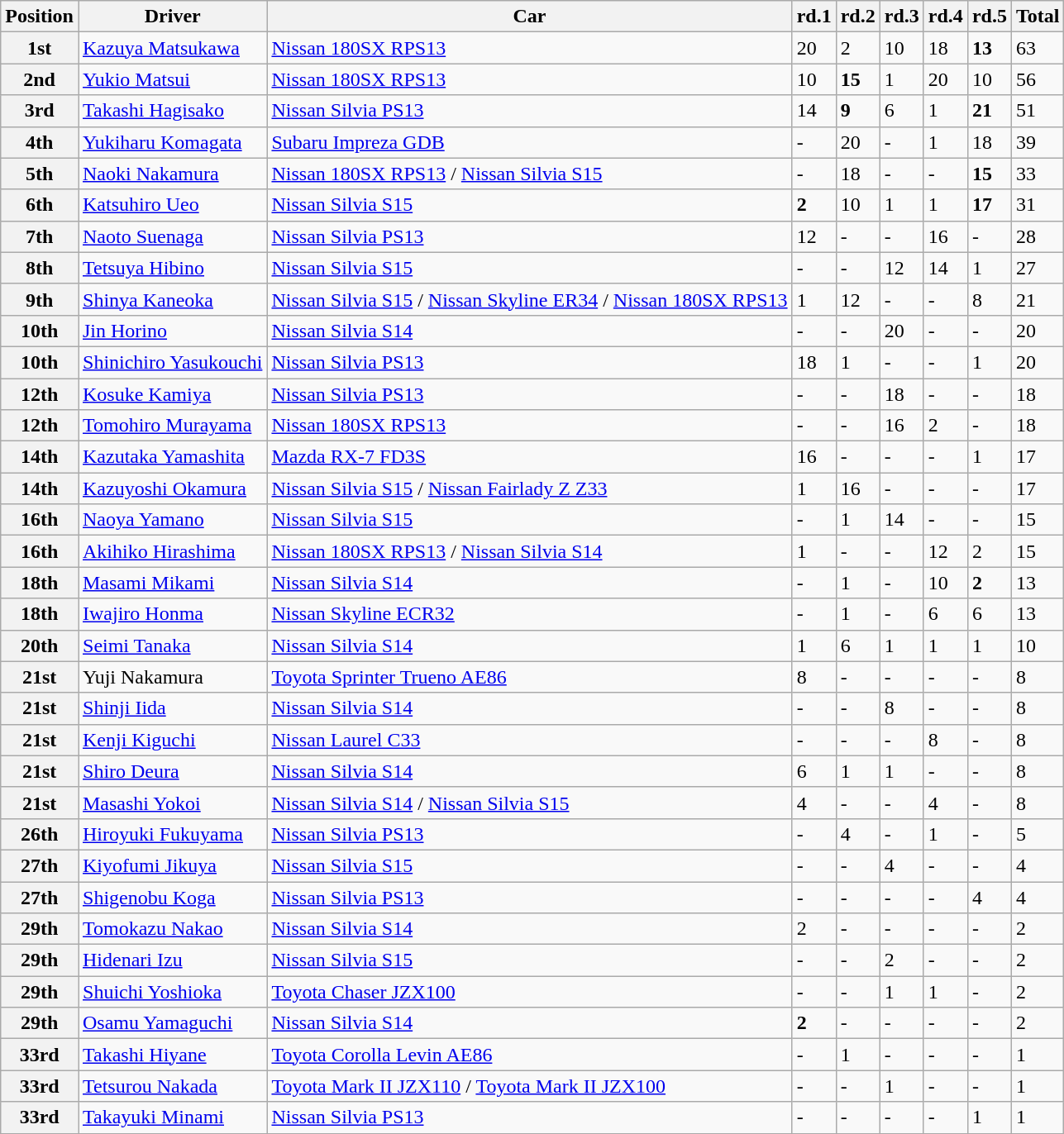<table class="wikitable">
<tr>
<th>Position</th>
<th>Driver</th>
<th>Car</th>
<th>rd.1</th>
<th>rd.2</th>
<th>rd.3</th>
<th>rd.4</th>
<th>rd.5</th>
<th>Total</th>
</tr>
<tr>
<th>1st</th>
<td><a href='#'>Kazuya Matsukawa</a></td>
<td><a href='#'>Nissan 180SX RPS13</a></td>
<td>20</td>
<td>2</td>
<td>10</td>
<td>18</td>
<td><strong><span>13</span></strong></td>
<td>63</td>
</tr>
<tr>
<th>2nd</th>
<td><a href='#'>Yukio Matsui</a></td>
<td><a href='#'>Nissan 180SX RPS13</a></td>
<td>10</td>
<td><strong><span>15</span></strong></td>
<td>1</td>
<td>20</td>
<td>10</td>
<td>56</td>
</tr>
<tr>
<th>3rd</th>
<td><a href='#'>Takashi Hagisako</a></td>
<td><a href='#'>Nissan Silvia PS13</a></td>
<td>14</td>
<td><strong><span>9</span></strong></td>
<td>6</td>
<td>1</td>
<td><strong><span>21</span></strong></td>
<td>51</td>
</tr>
<tr>
<th>4th</th>
<td><a href='#'>Yukiharu Komagata</a></td>
<td><a href='#'>Subaru Impreza GDB</a></td>
<td>-</td>
<td>20</td>
<td>-</td>
<td>1</td>
<td>18</td>
<td>39</td>
</tr>
<tr>
<th>5th</th>
<td><a href='#'>Naoki Nakamura</a></td>
<td><a href='#'>Nissan 180SX RPS13</a> / <a href='#'>Nissan Silvia S15</a></td>
<td>-</td>
<td>18</td>
<td>-</td>
<td>-</td>
<td><strong><span>15</span></strong></td>
<td>33</td>
</tr>
<tr>
<th>6th</th>
<td><a href='#'>Katsuhiro Ueo</a></td>
<td><a href='#'>Nissan Silvia S15</a></td>
<td><strong><span>2</span></strong></td>
<td>10</td>
<td>1</td>
<td>1</td>
<td><strong><span>17</span></strong></td>
<td>31</td>
</tr>
<tr>
<th>7th</th>
<td><a href='#'>Naoto Suenaga</a></td>
<td><a href='#'>Nissan Silvia PS13</a></td>
<td>12</td>
<td>-</td>
<td>-</td>
<td>16</td>
<td>-</td>
<td>28</td>
</tr>
<tr>
<th>8th</th>
<td><a href='#'>Tetsuya Hibino</a></td>
<td><a href='#'>Nissan Silvia S15</a></td>
<td>-</td>
<td>-</td>
<td>12</td>
<td>14</td>
<td>1</td>
<td>27</td>
</tr>
<tr>
<th>9th</th>
<td><a href='#'>Shinya Kaneoka</a></td>
<td><a href='#'>Nissan Silvia S15</a> / <a href='#'>Nissan Skyline ER34</a> / <a href='#'>Nissan 180SX RPS13</a></td>
<td>1</td>
<td>12</td>
<td>-</td>
<td>-</td>
<td>8</td>
<td>21</td>
</tr>
<tr>
<th>10th</th>
<td><a href='#'>Jin Horino</a></td>
<td><a href='#'>Nissan Silvia S14</a></td>
<td>-</td>
<td>-</td>
<td>20</td>
<td>-</td>
<td>-</td>
<td>20</td>
</tr>
<tr>
<th>10th</th>
<td><a href='#'>Shinichiro Yasukouchi</a></td>
<td><a href='#'>Nissan Silvia PS13</a></td>
<td>18</td>
<td>1</td>
<td>-</td>
<td>-</td>
<td>1</td>
<td>20</td>
</tr>
<tr>
<th>12th</th>
<td><a href='#'>Kosuke Kamiya</a></td>
<td><a href='#'>Nissan Silvia PS13</a></td>
<td>-</td>
<td>-</td>
<td>18</td>
<td>-</td>
<td>-</td>
<td>18</td>
</tr>
<tr>
<th>12th</th>
<td><a href='#'>Tomohiro Murayama</a></td>
<td><a href='#'>Nissan 180SX RPS13</a></td>
<td>-</td>
<td>-</td>
<td>16</td>
<td>2</td>
<td>-</td>
<td>18</td>
</tr>
<tr>
<th>14th</th>
<td><a href='#'>Kazutaka Yamashita</a></td>
<td><a href='#'>Mazda RX-7 FD3S</a></td>
<td>16</td>
<td>-</td>
<td>-</td>
<td>-</td>
<td>1</td>
<td>17</td>
</tr>
<tr>
<th>14th</th>
<td><a href='#'>Kazuyoshi Okamura</a></td>
<td><a href='#'>Nissan Silvia S15</a> / <a href='#'>Nissan Fairlady Z Z33</a></td>
<td>1</td>
<td>16</td>
<td>-</td>
<td>-</td>
<td>-</td>
<td>17</td>
</tr>
<tr>
<th>16th</th>
<td><a href='#'>Naoya Yamano</a></td>
<td><a href='#'>Nissan Silvia S15</a></td>
<td>-</td>
<td>1</td>
<td>14</td>
<td>-</td>
<td>-</td>
<td>15</td>
</tr>
<tr>
<th>16th</th>
<td><a href='#'>Akihiko Hirashima</a></td>
<td><a href='#'>Nissan 180SX RPS13</a> / <a href='#'>Nissan Silvia S14</a></td>
<td>1</td>
<td>-</td>
<td>-</td>
<td>12</td>
<td>2</td>
<td>15</td>
</tr>
<tr>
<th>18th</th>
<td><a href='#'>Masami Mikami</a></td>
<td><a href='#'>Nissan Silvia S14</a></td>
<td>-</td>
<td>1</td>
<td>-</td>
<td>10</td>
<td><strong><span>2</span></strong></td>
<td>13</td>
</tr>
<tr>
<th>18th</th>
<td><a href='#'>Iwajiro Honma</a></td>
<td><a href='#'>Nissan Skyline ECR32</a></td>
<td>-</td>
<td>1</td>
<td>-</td>
<td>6</td>
<td>6</td>
<td>13</td>
</tr>
<tr>
<th>20th</th>
<td><a href='#'>Seimi Tanaka</a></td>
<td><a href='#'>Nissan Silvia S14</a></td>
<td>1</td>
<td>6</td>
<td>1</td>
<td>1</td>
<td>1</td>
<td>10</td>
</tr>
<tr>
<th>21st</th>
<td>Yuji Nakamura</td>
<td><a href='#'>Toyota Sprinter Trueno AE86</a></td>
<td>8</td>
<td>-</td>
<td>-</td>
<td>-</td>
<td>-</td>
<td>8</td>
</tr>
<tr>
<th>21st</th>
<td><a href='#'>Shinji Iida</a></td>
<td><a href='#'>Nissan Silvia S14</a></td>
<td>-</td>
<td>-</td>
<td>8</td>
<td>-</td>
<td>-</td>
<td>8</td>
</tr>
<tr>
<th>21st</th>
<td><a href='#'>Kenji Kiguchi</a></td>
<td><a href='#'>Nissan Laurel C33</a></td>
<td>-</td>
<td>-</td>
<td>-</td>
<td>8</td>
<td>-</td>
<td>8</td>
</tr>
<tr>
<th>21st</th>
<td><a href='#'>Shiro Deura</a></td>
<td><a href='#'>Nissan Silvia S14</a></td>
<td>6</td>
<td>1</td>
<td>1</td>
<td>-</td>
<td>-</td>
<td>8</td>
</tr>
<tr>
<th>21st</th>
<td><a href='#'>Masashi Yokoi</a></td>
<td><a href='#'>Nissan Silvia S14</a> / <a href='#'>Nissan Silvia S15</a></td>
<td>4</td>
<td>-</td>
<td>-</td>
<td>4</td>
<td>-</td>
<td>8</td>
</tr>
<tr>
<th>26th</th>
<td><a href='#'>Hiroyuki Fukuyama</a></td>
<td><a href='#'>Nissan Silvia PS13</a></td>
<td>-</td>
<td>4</td>
<td>-</td>
<td>1</td>
<td>-</td>
<td>5</td>
</tr>
<tr>
<th>27th</th>
<td><a href='#'>Kiyofumi Jikuya</a></td>
<td><a href='#'>Nissan Silvia S15</a></td>
<td>-</td>
<td>-</td>
<td>4</td>
<td>-</td>
<td>-</td>
<td>4</td>
</tr>
<tr>
<th>27th</th>
<td><a href='#'>Shigenobu Koga</a></td>
<td><a href='#'>Nissan Silvia PS13</a></td>
<td>-</td>
<td>-</td>
<td>-</td>
<td>-</td>
<td>4</td>
<td>4</td>
</tr>
<tr>
<th>29th</th>
<td><a href='#'>Tomokazu Nakao</a></td>
<td><a href='#'>Nissan Silvia S14</a></td>
<td>2</td>
<td>-</td>
<td>-</td>
<td>-</td>
<td>-</td>
<td>2</td>
</tr>
<tr>
<th>29th</th>
<td><a href='#'>Hidenari Izu</a></td>
<td><a href='#'>Nissan Silvia S15</a></td>
<td>-</td>
<td>-</td>
<td>2</td>
<td>-</td>
<td>-</td>
<td>2</td>
</tr>
<tr>
<th>29th</th>
<td><a href='#'>Shuichi Yoshioka</a></td>
<td><a href='#'>Toyota Chaser JZX100</a></td>
<td>-</td>
<td>-</td>
<td>1</td>
<td>1</td>
<td>-</td>
<td>2</td>
</tr>
<tr>
<th>29th</th>
<td><a href='#'>Osamu Yamaguchi</a></td>
<td><a href='#'>Nissan Silvia S14</a></td>
<td><strong><span>2</span></strong></td>
<td>-</td>
<td>-</td>
<td>-</td>
<td>-</td>
<td>2</td>
</tr>
<tr>
<th>33rd</th>
<td><a href='#'>Takashi Hiyane</a></td>
<td><a href='#'>Toyota Corolla Levin AE86</a></td>
<td>-</td>
<td>1</td>
<td>-</td>
<td>-</td>
<td>-</td>
<td>1</td>
</tr>
<tr>
<th>33rd</th>
<td><a href='#'>Tetsurou Nakada</a></td>
<td><a href='#'>Toyota Mark II JZX110</a> / <a href='#'>Toyota Mark II JZX100</a></td>
<td>-</td>
<td>-</td>
<td>1</td>
<td>-</td>
<td>-</td>
<td>1</td>
</tr>
<tr>
<th>33rd</th>
<td><a href='#'>Takayuki Minami</a></td>
<td><a href='#'>Nissan Silvia PS13</a></td>
<td>-</td>
<td>-</td>
<td>-</td>
<td>-</td>
<td>1</td>
<td>1</td>
</tr>
<tr>
</tr>
</table>
